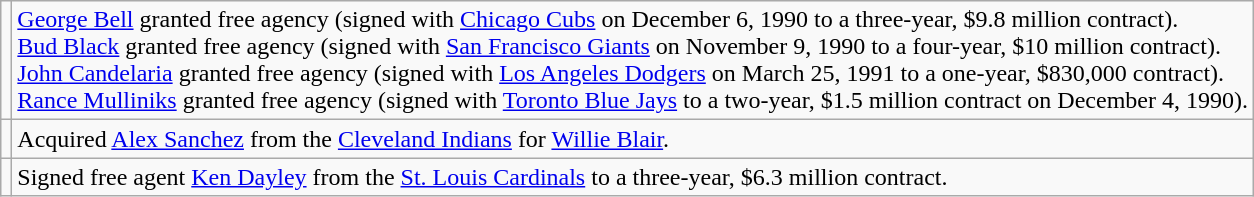<table class="wikitable">
<tr>
<td></td>
<td><a href='#'>George Bell</a> granted free agency (signed with <a href='#'>Chicago Cubs</a> on December 6, 1990 to a three-year, $9.8 million contract). <br><a href='#'>Bud Black</a> granted free agency (signed with <a href='#'>San Francisco Giants</a> on November 9, 1990 to a four-year, $10 million contract). <br><a href='#'>John Candelaria</a> granted free agency (signed with <a href='#'>Los Angeles Dodgers</a> on March 25, 1991 to a one-year, $830,000 contract). <br><a href='#'>Rance Mulliniks</a> granted free agency (signed with <a href='#'>Toronto Blue Jays</a> to a two-year, $1.5 million contract on December 4, 1990).</td>
</tr>
<tr>
<td></td>
<td>Acquired <a href='#'>Alex Sanchez</a> from the <a href='#'>Cleveland Indians</a> for <a href='#'>Willie Blair</a>.</td>
</tr>
<tr>
<td></td>
<td>Signed free agent <a href='#'>Ken Dayley</a> from the <a href='#'>St. Louis Cardinals</a> to a three-year, $6.3 million contract.</td>
</tr>
</table>
